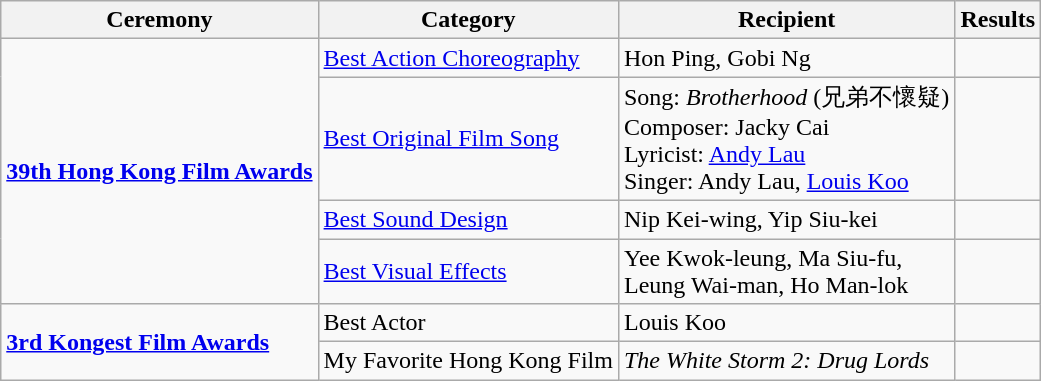<table class=wikitable>
<tr>
<th>Ceremony</th>
<th>Category</th>
<th>Recipient</th>
<th>Results</th>
</tr>
<tr>
<td rowspan=4><strong><a href='#'>39th Hong Kong Film Awards</a></strong></td>
<td><a href='#'>Best Action Choreography</a></td>
<td>Hon Ping, Gobi Ng</td>
<td></td>
</tr>
<tr>
<td><a href='#'>Best Original Film Song</a></td>
<td>Song: <em>Brotherhood</em> (兄弟不懷疑)<br>Composer: Jacky Cai
<br>Lyricist: <a href='#'>Andy Lau</a>
<br>Singer: Andy Lau, <a href='#'>Louis Koo</a></td>
<td></td>
</tr>
<tr>
<td><a href='#'>Best Sound Design</a></td>
<td>Nip Kei-wing, Yip Siu-kei</td>
<td></td>
</tr>
<tr>
<td><a href='#'>Best Visual Effects</a></td>
<td>Yee Kwok-leung, Ma Siu-fu, <br>Leung Wai-man, Ho Man-lok</td>
<td></td>
</tr>
<tr>
<td rowspan=2><strong><a href='#'>3rd Kongest Film Awards</a></strong></td>
<td>Best Actor</td>
<td>Louis Koo</td>
<td></td>
</tr>
<tr>
<td>My Favorite Hong Kong Film</td>
<td><em>The White Storm 2: Drug Lords</em></td>
<td></td>
</tr>
</table>
